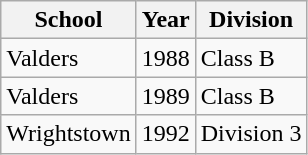<table class="wikitable">
<tr>
<th>School</th>
<th>Year</th>
<th>Division</th>
</tr>
<tr>
<td>Valders</td>
<td>1988</td>
<td>Class B</td>
</tr>
<tr>
<td>Valders</td>
<td>1989</td>
<td>Class B</td>
</tr>
<tr>
<td>Wrightstown</td>
<td>1992</td>
<td>Division 3</td>
</tr>
</table>
